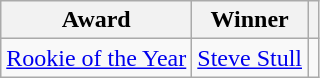<table class="wikitable">
<tr>
<th>Award</th>
<th>Winner</th>
<th></th>
</tr>
<tr>
<td><a href='#'>Rookie of the Year</a></td>
<td> <a href='#'>Steve Stull</a></td>
<td></td>
</tr>
</table>
